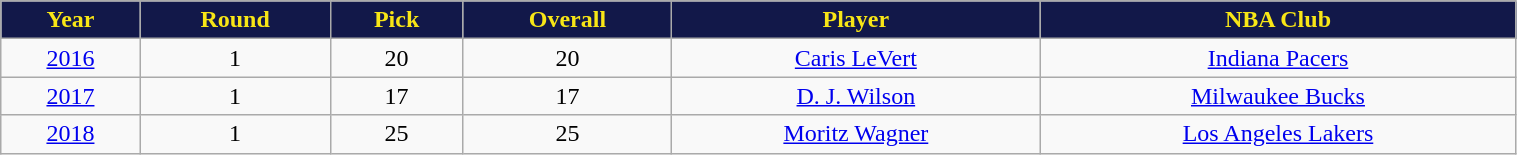<table class="wikitable" width="80%">
<tr align="center"  style="background:#121849;color:#F8E616;">
<td><strong>Year</strong></td>
<td><strong>Round</strong></td>
<td><strong>Pick</strong></td>
<td><strong>Overall</strong></td>
<td><strong>Player</strong></td>
<td><strong>NBA Club</strong></td>
</tr>
<tr align="center" bgcolor="">
<td><a href='#'>2016</a></td>
<td>1</td>
<td>20</td>
<td>20</td>
<td><a href='#'>Caris LeVert</a></td>
<td><a href='#'>Indiana Pacers</a></td>
</tr>
<tr align="center" bgcolor="">
<td><a href='#'>2017</a></td>
<td>1</td>
<td>17</td>
<td>17</td>
<td><a href='#'>D. J. Wilson</a></td>
<td><a href='#'>Milwaukee Bucks</a></td>
</tr>
<tr align="center" bgcolor="">
<td><a href='#'>2018</a></td>
<td>1</td>
<td>25</td>
<td>25</td>
<td><a href='#'>Moritz Wagner</a></td>
<td><a href='#'>Los Angeles Lakers</a></td>
</tr>
</table>
